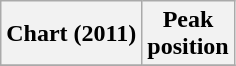<table class="wikitable">
<tr>
<th>Chart (2011)</th>
<th>Peak<br>position</th>
</tr>
<tr>
</tr>
</table>
